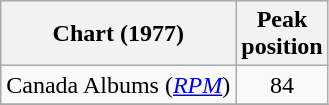<table class="wikitable">
<tr>
<th>Chart (1977)</th>
<th>Peak<br>position</th>
</tr>
<tr>
<td>Canada Albums (<em><a href='#'>RPM</a></em>)</td>
<td align="center">84</td>
</tr>
<tr>
</tr>
</table>
